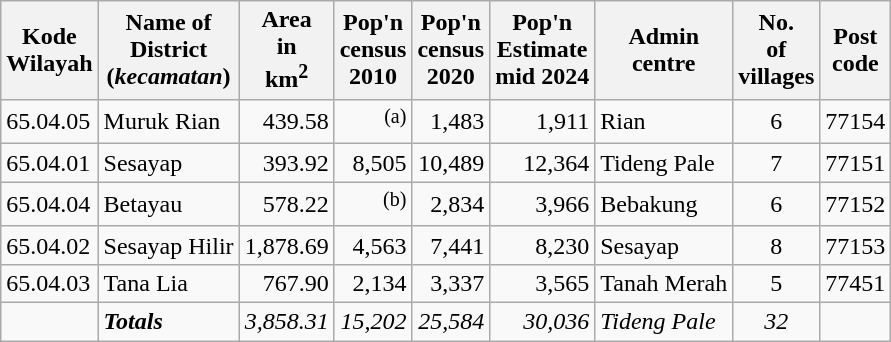<table class="sortable wikitable">
<tr>
<th>Kode <br>Wilayah</th>
<th>Name of<br>District <br>(<em>kecamatan</em>)</th>
<th>Area <br>in<br>km<sup>2</sup></th>
<th>Pop'n<br>census<br>2010</th>
<th>Pop'n<br>census<br>2020</th>
<th>Pop'n<br>Estimate<br>mid 2024</th>
<th>Admin<br>centre</th>
<th>No.<br>of<br>villages</th>
<th>Post<br>code</th>
</tr>
<tr>
<td>65.04.05</td>
<td>Muruk Rian</td>
<td align="right">439.58</td>
<td align="right"><sup>(a)</sup></td>
<td align="right">1,483</td>
<td align="right">1,911</td>
<td>Rian</td>
<td align="center">6</td>
<td>77154</td>
</tr>
<tr>
<td>65.04.01</td>
<td>Sesayap</td>
<td align="right">393.92</td>
<td align="right">8,505</td>
<td align="right">10,489</td>
<td align="right">12,364</td>
<td>Tideng Pale</td>
<td align="center">7</td>
<td>77151</td>
</tr>
<tr>
<td>65.04.04</td>
<td>Betayau</td>
<td align="right">578.22</td>
<td align="right"><sup>(b)</sup></td>
<td align="right">2,834</td>
<td align="right">3,966</td>
<td>Bebakung</td>
<td align="center">6</td>
<td>77152</td>
</tr>
<tr>
<td>65.04.02</td>
<td>Sesayap Hilir</td>
<td align="right">1,878.69</td>
<td align="right">4,563</td>
<td align="right">7,441</td>
<td align="right">8,230</td>
<td>Sesayap</td>
<td align="center">8</td>
<td>77153</td>
</tr>
<tr>
<td>65.04.03</td>
<td>Tana Lia</td>
<td align="right">767.90</td>
<td align="right">2,134</td>
<td align="right">3,337</td>
<td align="right">3,565</td>
<td>Tanah Merah</td>
<td align="center">5</td>
<td>77451</td>
</tr>
<tr>
<td></td>
<td><strong><em>Totals</em></strong></td>
<td align="right"><em>3,858.31</em></td>
<td align="right"><em>15,202</em></td>
<td align="right"><em>25,584</em></td>
<td align="right"><em>30,036</em></td>
<td><em>Tideng Pale</em></td>
<td align="center"><em>32</em></td>
<td></td>
</tr>
</table>
